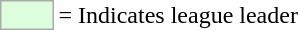<table>
<tr>
<td style="background:#DDFFDD; border:1px solid #aaa; width:2em;"></td>
<td>= Indicates league leader</td>
</tr>
</table>
